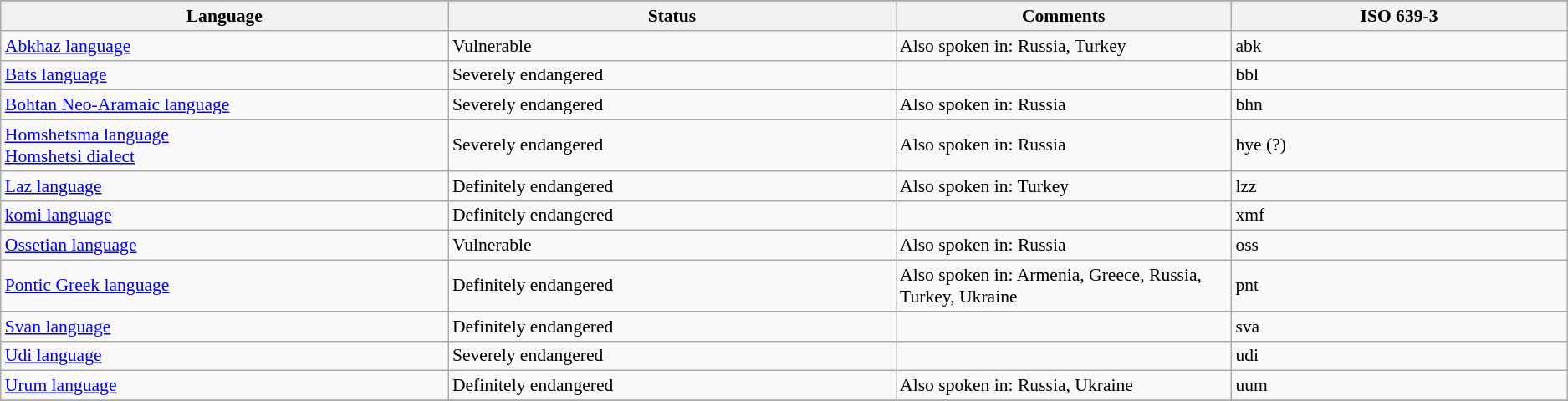<table class="wikitable" align="center" style="font-size:90%">
<tr>
</tr>
<tr>
<th width="20%">Language</th>
<th width="20%">Status</th>
<th width="15%">Comments</th>
<th width="15%">ISO 639-3</th>
</tr>
<tr>
<td><a href='#'>Abkhaz language</a></td>
<td>Vulnerable</td>
<td>Also spoken in: Russia, Turkey</td>
<td>abk</td>
</tr>
<tr>
<td><a href='#'>Bats language</a></td>
<td>Severely endangered</td>
<td> </td>
<td>bbl</td>
</tr>
<tr>
<td><a href='#'>Bohtan Neo-Aramaic language</a></td>
<td>Severely endangered</td>
<td>Also spoken in: Russia</td>
<td>bhn</td>
</tr>
<tr>
<td><a href='#'>Homshetsma language</a><br><a href='#'>Homshetsi dialect</a></td>
<td>Severely endangered</td>
<td>Also spoken in: Russia</td>
<td>hye (?)</td>
</tr>
<tr>
<td><a href='#'>Laz language</a></td>
<td>Definitely endangered</td>
<td>Also spoken in: Turkey</td>
<td>lzz</td>
</tr>
<tr>
<td><a href='#'>komi language</a></td>
<td>Definitely endangered</td>
<td> </td>
<td>xmf</td>
</tr>
<tr>
<td><a href='#'>Ossetian language</a></td>
<td>Vulnerable</td>
<td>Also spoken in: Russia</td>
<td>oss</td>
</tr>
<tr>
<td><a href='#'>Pontic Greek language</a></td>
<td>Definitely endangered</td>
<td>Also spoken in: Armenia, Greece, Russia, Turkey, Ukraine</td>
<td>pnt</td>
</tr>
<tr>
<td><a href='#'>Svan language</a></td>
<td>Definitely endangered</td>
<td> </td>
<td>sva</td>
</tr>
<tr>
<td><a href='#'>Udi language</a></td>
<td>Severely endangered</td>
<td> </td>
<td>udi</td>
</tr>
<tr>
<td><a href='#'>Urum language</a></td>
<td>Definitely endangered</td>
<td>Also spoken in: Russia, Ukraine</td>
<td>uum</td>
</tr>
<tr>
</tr>
</table>
